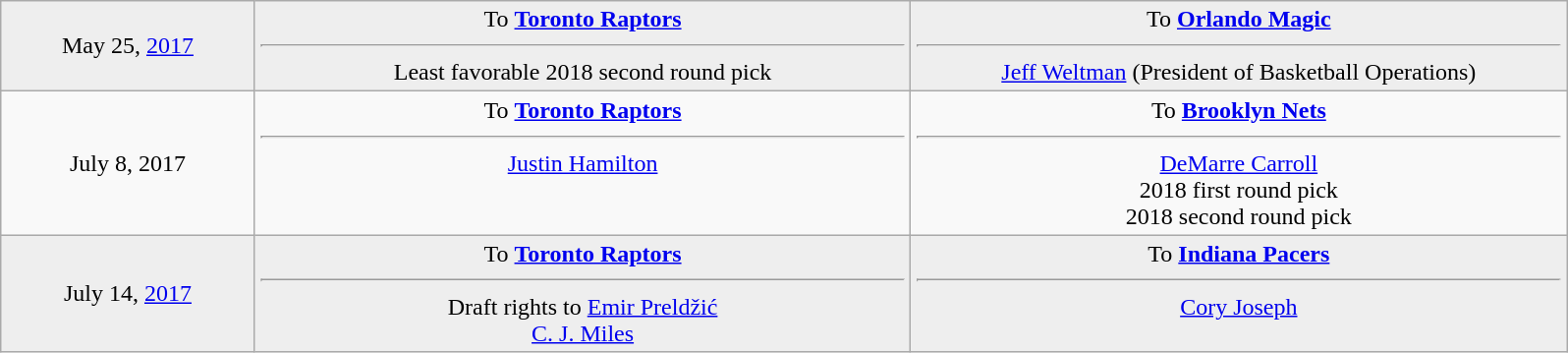<table class="wikitable sortable sortable" style="text-align: center">
<tr style="background:#eee;">
<td style="width:10%">May 25, <a href='#'>2017</a></td>
<td style="width:31%; vertical-align:top;">To <strong><a href='#'>Toronto Raptors</a></strong><hr>Least favorable 2018 second round pick</td>
<td style="width:31%; vertical-align:top;">To <strong><a href='#'>Orlando Magic</a></strong><hr><a href='#'>Jeff Weltman</a> (President of Basketball Operations)</td>
</tr>
<tr>
<td style="width:10%">July 8, 2017</td>
<td style="width:31%; vertical-align:top;">To <strong><a href='#'>Toronto Raptors</a></strong><hr><a href='#'>Justin Hamilton</a></td>
<td style="width:31%; vertical-align:top;">To <strong><a href='#'>Brooklyn Nets</a></strong><hr><a href='#'>DeMarre Carroll</a><br>2018 first round pick<br>2018 second round pick</td>
</tr>
<tr style="background:#eee;">
<td style="width:12%">July 14, <a href='#'>2017</a></td>
<td style="width:44; vertical-align:top;">To <strong><a href='#'>Toronto Raptors</a></strong><hr>Draft rights to <a href='#'>Emir Preldžić</a> <br> <a href='#'>C. J. Miles</a></td>
<td style="width:44; vertical-align:top;">To <strong><a href='#'>Indiana Pacers</a></strong><hr><a href='#'>Cory Joseph</a></td>
</tr>
</table>
